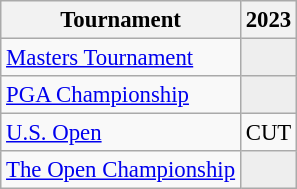<table class="wikitable" style="font-size:95%;text-align:center;">
<tr>
<th>Tournament</th>
<th>2023</th>
</tr>
<tr>
<td align=left><a href='#'>Masters Tournament</a></td>
<td style="background:#eeeeee;"></td>
</tr>
<tr>
<td align=left><a href='#'>PGA Championship</a></td>
<td style="background:#eeeeee;"></td>
</tr>
<tr>
<td align=left><a href='#'>U.S. Open</a></td>
<td>CUT</td>
</tr>
<tr>
<td align=left><a href='#'>The Open Championship</a></td>
<td style="background:#eeeeee;"></td>
</tr>
</table>
